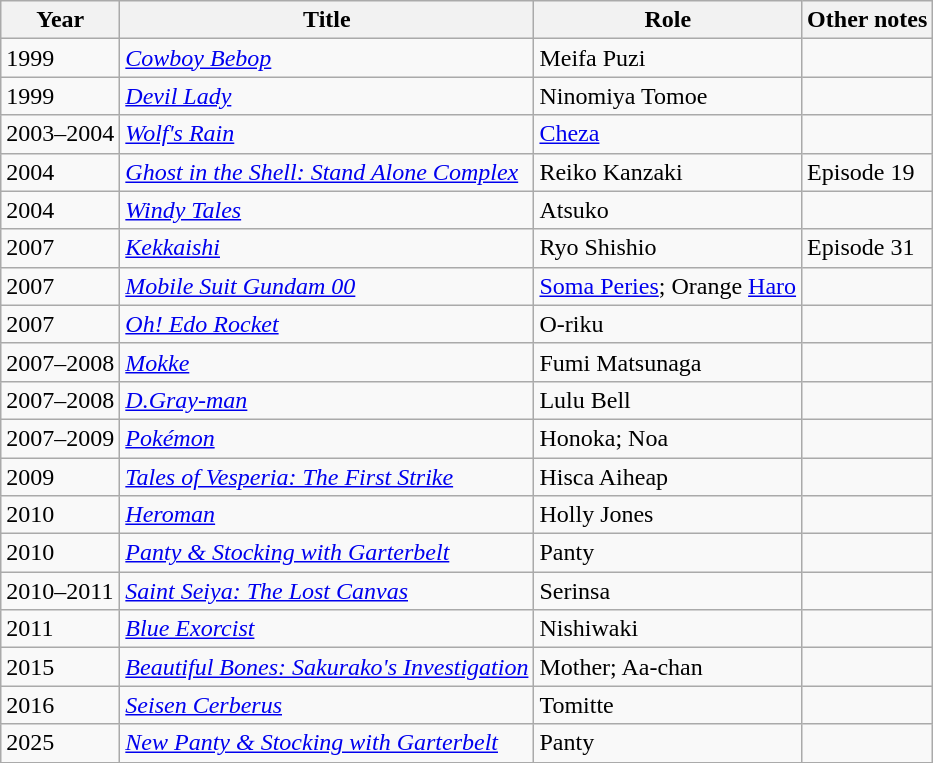<table class="wikitable">
<tr>
<th>Year</th>
<th>Title</th>
<th>Role</th>
<th>Other notes</th>
</tr>
<tr>
<td>1999</td>
<td><em><a href='#'>Cowboy Bebop</a></em></td>
<td>Meifa Puzi</td>
<td></td>
</tr>
<tr>
<td>1999</td>
<td><em><a href='#'>Devil Lady</a></em></td>
<td>Ninomiya Tomoe</td>
<td></td>
</tr>
<tr>
<td>2003–2004</td>
<td><em><a href='#'>Wolf's Rain</a></em></td>
<td><a href='#'>Cheza</a></td>
<td></td>
</tr>
<tr>
<td>2004</td>
<td><em><a href='#'>Ghost in the Shell: Stand Alone Complex</a></em></td>
<td>Reiko Kanzaki</td>
<td>Episode 19</td>
</tr>
<tr>
<td>2004</td>
<td><em><a href='#'>Windy Tales</a></em></td>
<td>Atsuko</td>
<td></td>
</tr>
<tr>
<td>2007</td>
<td><em><a href='#'>Kekkaishi</a></em></td>
<td>Ryo Shishio</td>
<td>Episode 31</td>
</tr>
<tr>
<td>2007</td>
<td><em><a href='#'>Mobile Suit Gundam 00</a></em></td>
<td><a href='#'>Soma Peries</a>; Orange <a href='#'>Haro</a></td>
<td></td>
</tr>
<tr>
<td>2007</td>
<td><em><a href='#'>Oh! Edo Rocket</a></em></td>
<td>O-riku</td>
<td></td>
</tr>
<tr>
<td>2007–2008</td>
<td><em><a href='#'>Mokke</a></em></td>
<td>Fumi Matsunaga</td>
<td></td>
</tr>
<tr>
<td>2007–2008</td>
<td><em><a href='#'>D.Gray-man</a></em></td>
<td>Lulu Bell</td>
<td></td>
</tr>
<tr>
<td>2007–2009</td>
<td><em><a href='#'>Pokémon</a></em></td>
<td>Honoka; Noa</td>
<td></td>
</tr>
<tr>
<td>2009</td>
<td><em><a href='#'>Tales of Vesperia: The First Strike</a></em></td>
<td>Hisca Aiheap</td>
<td></td>
</tr>
<tr>
<td>2010</td>
<td><em><a href='#'>Heroman</a></em></td>
<td>Holly Jones</td>
<td></td>
</tr>
<tr>
<td>2010</td>
<td><em><a href='#'>Panty & Stocking with Garterbelt</a></em></td>
<td>Panty</td>
<td></td>
</tr>
<tr>
<td>2010–2011</td>
<td><em><a href='#'>Saint Seiya: The Lost Canvas</a></em></td>
<td>Serinsa</td>
<td></td>
</tr>
<tr>
<td>2011</td>
<td><em><a href='#'>Blue Exorcist</a></em></td>
<td>Nishiwaki</td>
<td></td>
</tr>
<tr>
<td>2015</td>
<td><em><a href='#'>Beautiful Bones: Sakurako's Investigation</a></em></td>
<td>Mother; Aa-chan</td>
<td></td>
</tr>
<tr>
<td>2016</td>
<td><em><a href='#'>Seisen Cerberus</a></em></td>
<td>Tomitte</td>
<td></td>
</tr>
<tr>
<td>2025</td>
<td><em><a href='#'>New Panty & Stocking with Garterbelt</a></em></td>
<td>Panty</td>
<td></td>
</tr>
<tr>
</tr>
</table>
